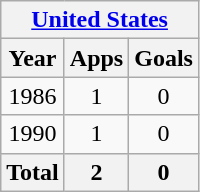<table class="wikitable" style="text-align:center">
<tr>
<th colspan=3><a href='#'>United States</a></th>
</tr>
<tr>
<th>Year</th>
<th>Apps</th>
<th>Goals</th>
</tr>
<tr>
<td>1986</td>
<td>1</td>
<td>0</td>
</tr>
<tr>
<td>1990</td>
<td>1</td>
<td>0</td>
</tr>
<tr>
<th>Total</th>
<th>2</th>
<th>0</th>
</tr>
</table>
